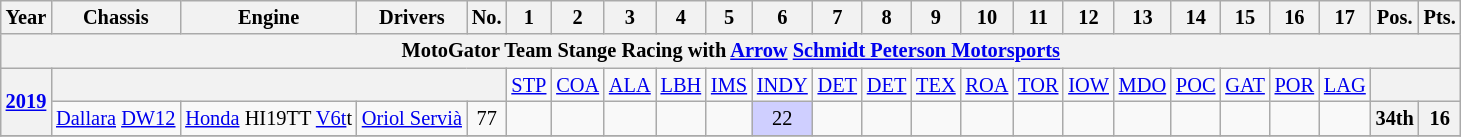<table class="wikitable" style="text-align:center; font-size:85%">
<tr>
<th>Year</th>
<th style="white-spaaace: nowrap;">Chassis</th>
<th style="white-spaaace: nowrap;">Engine</th>
<th style="white-spaaace: nowrap;">Drivers</th>
<th>No.</th>
<th>1</th>
<th>2</th>
<th>3</th>
<th>4</th>
<th>5</th>
<th>6</th>
<th>7</th>
<th>8</th>
<th>9</th>
<th>10</th>
<th>11</th>
<th>12</th>
<th>13</th>
<th>14</th>
<th>15</th>
<th>16</th>
<th>17</th>
<th>Pos.</th>
<th>Pts.</th>
</tr>
<tr>
<th colspan=26>MotoGator Team Stange Racing with <a href='#'>Arrow</a> <a href='#'>Schmidt Peterson Motorsports</a></th>
</tr>
<tr>
<th rowspan=2><a href='#'>2019</a></th>
<th colspan=4></th>
<td><a href='#'>STP</a></td>
<td><a href='#'>COA</a></td>
<td><a href='#'>ALA</a></td>
<td><a href='#'>LBH</a></td>
<td><a href='#'>IMS</a></td>
<td><a href='#'>INDY</a></td>
<td><a href='#'>DET</a></td>
<td><a href='#'>DET</a></td>
<td><a href='#'>TEX</a></td>
<td><a href='#'>ROA</a></td>
<td><a href='#'>TOR</a></td>
<td><a href='#'>IOW</a></td>
<td><a href='#'>MDO</a></td>
<td><a href='#'>POC</a></td>
<td><a href='#'>GAT</a></td>
<td><a href='#'>POR</a></td>
<td><a href='#'>LAG</a></td>
<th colspan=4></th>
</tr>
<tr>
<td><a href='#'>Dallara</a> <a href='#'>DW12</a></td>
<td><a href='#'>Honda</a> HI19TT <a href='#'>V6t</a>t</td>
<td align="left"> <a href='#'>Oriol Servià</a></td>
<td>77</td>
<td></td>
<td></td>
<td></td>
<td></td>
<td></td>
<td style="background:#CFCFFF;">22</td>
<td></td>
<td></td>
<td></td>
<td></td>
<td></td>
<td></td>
<td></td>
<td></td>
<td></td>
<td></td>
<td></td>
<th>34th</th>
<th>16</th>
</tr>
<tr>
</tr>
</table>
